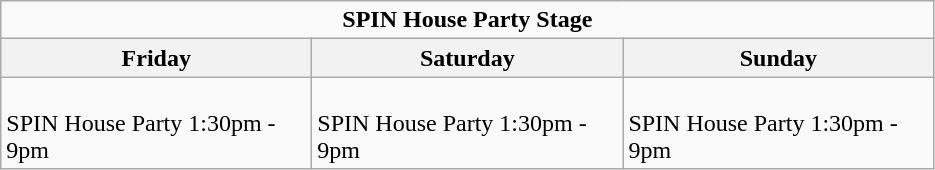<table class="wikitable">
<tr>
<td colspan="3" style="text-align:center;"><strong>SPIN House Party Stage</strong></td>
</tr>
<tr>
<th>Friday</th>
<th>Saturday</th>
<th>Sunday</th>
</tr>
<tr>
<td style="text-align:left; vertical-align:top; width:200px;"><br>SPIN House Party 1:30pm - 9pm</td>
<td style="text-align:left; vertical-align:top; width:200px;"><br>SPIN House Party 1:30pm - 9pm</td>
<td style="text-align:left; vertical-align:top; width:200px;"><br>SPIN House Party 1:30pm - 9pm</td>
</tr>
</table>
